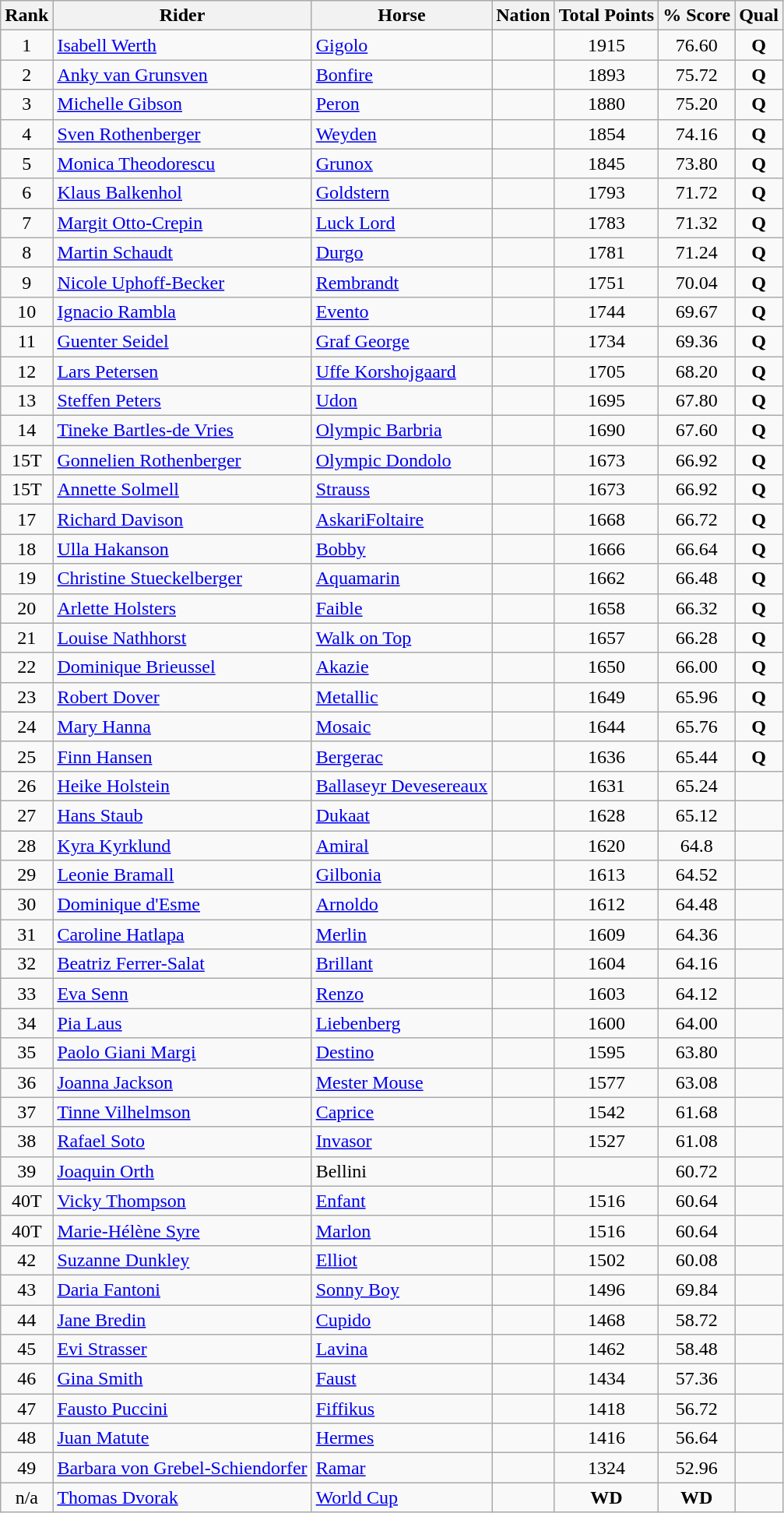<table class="wikitable" style="text-align:center">
<tr>
<th>Rank</th>
<th>Rider</th>
<th>Horse</th>
<th>Nation</th>
<th>Total Points</th>
<th>% Score</th>
<th>Qual</th>
</tr>
<tr>
<td>1</td>
<td align=left><a href='#'>Isabell Werth</a></td>
<td align=left><a href='#'>Gigolo</a></td>
<td align=left></td>
<td>1915</td>
<td>76.60</td>
<td><strong>Q</strong></td>
</tr>
<tr>
<td>2</td>
<td align=left><a href='#'>Anky van Grunsven</a></td>
<td align=left><a href='#'>Bonfire</a></td>
<td align=left></td>
<td>1893</td>
<td>75.72</td>
<td><strong>Q</strong></td>
</tr>
<tr>
<td>3</td>
<td align=left><a href='#'>Michelle Gibson</a></td>
<td align=left><a href='#'>Peron</a></td>
<td align=left></td>
<td>1880</td>
<td>75.20</td>
<td><strong>Q</strong></td>
</tr>
<tr>
<td>4</td>
<td align=left><a href='#'>Sven Rothenberger</a></td>
<td align=left><a href='#'>Weyden</a></td>
<td align=left></td>
<td>1854</td>
<td>74.16</td>
<td><strong>Q</strong></td>
</tr>
<tr>
<td>5</td>
<td align=left><a href='#'>Monica Theodorescu</a></td>
<td align=left><a href='#'>Grunox</a></td>
<td align=left></td>
<td>1845</td>
<td>73.80</td>
<td><strong>Q</strong></td>
</tr>
<tr>
<td>6</td>
<td align=left><a href='#'>Klaus Balkenhol</a></td>
<td align=left><a href='#'>Goldstern</a></td>
<td align=left></td>
<td>1793</td>
<td>71.72</td>
<td><strong>Q</strong></td>
</tr>
<tr>
<td>7</td>
<td align=left><a href='#'>Margit Otto-Crepin</a></td>
<td align=left><a href='#'>Luck Lord</a></td>
<td align=left></td>
<td>1783</td>
<td>71.32</td>
<td><strong>Q</strong></td>
</tr>
<tr>
<td>8</td>
<td align=left><a href='#'>Martin Schaudt</a></td>
<td align=left><a href='#'>Durgo</a></td>
<td align=left></td>
<td>1781</td>
<td>71.24</td>
<td><strong>Q</strong></td>
</tr>
<tr>
<td>9</td>
<td align=left><a href='#'>Nicole Uphoff-Becker</a></td>
<td align=left><a href='#'>Rembrandt</a></td>
<td align=left></td>
<td>1751</td>
<td>70.04</td>
<td><strong>Q</strong></td>
</tr>
<tr>
<td>10</td>
<td align=left><a href='#'>Ignacio Rambla</a></td>
<td align=left><a href='#'>Evento</a></td>
<td align=left></td>
<td>1744</td>
<td>69.67</td>
<td><strong>Q</strong></td>
</tr>
<tr>
<td>11</td>
<td align=left><a href='#'>Guenter Seidel</a></td>
<td align=left><a href='#'>Graf George</a></td>
<td align=left></td>
<td>1734</td>
<td>69.36</td>
<td><strong>Q</strong></td>
</tr>
<tr>
<td>12</td>
<td align=left><a href='#'>Lars Petersen</a></td>
<td align=left><a href='#'>Uffe Korshojgaard</a></td>
<td align=left></td>
<td>1705</td>
<td>68.20</td>
<td><strong>Q</strong></td>
</tr>
<tr>
<td>13</td>
<td align=left><a href='#'>Steffen Peters</a></td>
<td align=left><a href='#'>Udon</a></td>
<td align=left></td>
<td>1695</td>
<td>67.80</td>
<td><strong>Q</strong></td>
</tr>
<tr>
<td>14</td>
<td align=left><a href='#'>Tineke Bartles-de Vries</a></td>
<td align=left><a href='#'>Olympic Barbria</a></td>
<td align=left></td>
<td>1690</td>
<td>67.60</td>
<td><strong>Q</strong></td>
</tr>
<tr>
<td>15T</td>
<td align=left><a href='#'>Gonnelien Rothenberger</a></td>
<td align=left><a href='#'>Olympic Dondolo</a></td>
<td align=left></td>
<td>1673</td>
<td>66.92</td>
<td><strong>Q</strong></td>
</tr>
<tr>
<td>15T</td>
<td align=left><a href='#'>Annette Solmell</a></td>
<td align=left><a href='#'>Strauss</a></td>
<td align=left></td>
<td>1673</td>
<td>66.92</td>
<td><strong>Q</strong></td>
</tr>
<tr>
<td>17</td>
<td align=left><a href='#'>Richard Davison</a></td>
<td align=left><a href='#'>Askari</a><a href='#'>Foltaire</a></td>
<td align=left></td>
<td>1668</td>
<td>66.72</td>
<td><strong>Q</strong></td>
</tr>
<tr>
<td>18</td>
<td align=left><a href='#'>Ulla Hakanson</a></td>
<td align=left><a href='#'>Bobby</a></td>
<td align=left></td>
<td>1666</td>
<td>66.64</td>
<td><strong>Q</strong></td>
</tr>
<tr>
<td>19</td>
<td align=left><a href='#'>Christine Stueckelberger</a></td>
<td align=left><a href='#'>Aquamarin</a></td>
<td align=left></td>
<td>1662</td>
<td>66.48</td>
<td><strong>Q</strong></td>
</tr>
<tr>
<td>20</td>
<td align=left><a href='#'>Arlette Holsters</a></td>
<td align=left><a href='#'>Faible</a></td>
<td align=left></td>
<td>1658</td>
<td>66.32</td>
<td><strong>Q</strong></td>
</tr>
<tr>
<td>21</td>
<td align=left><a href='#'>Louise Nathhorst</a></td>
<td align=left><a href='#'>Walk on Top</a></td>
<td align=left></td>
<td>1657</td>
<td>66.28</td>
<td><strong>Q</strong></td>
</tr>
<tr>
<td>22</td>
<td align=left><a href='#'>Dominique Brieussel</a></td>
<td align=left><a href='#'>Akazie</a></td>
<td align=left></td>
<td>1650</td>
<td>66.00</td>
<td><strong>Q</strong></td>
</tr>
<tr>
<td>23</td>
<td align=left><a href='#'>Robert Dover</a></td>
<td align=left><a href='#'>Metallic</a></td>
<td align=left></td>
<td>1649</td>
<td>65.96</td>
<td><strong>Q</strong></td>
</tr>
<tr>
<td>24</td>
<td align=left><a href='#'>Mary Hanna</a></td>
<td align=left><a href='#'>Mosaic</a></td>
<td align=left></td>
<td>1644</td>
<td>65.76</td>
<td><strong>Q</strong></td>
</tr>
<tr>
<td>25</td>
<td align=left><a href='#'>Finn Hansen</a></td>
<td align=left><a href='#'>Bergerac</a></td>
<td align=left></td>
<td>1636</td>
<td>65.44</td>
<td><strong>Q</strong></td>
</tr>
<tr>
<td>26</td>
<td align=left><a href='#'>Heike Holstein</a></td>
<td align=left><a href='#'>Ballaseyr Devesereaux</a></td>
<td align=left></td>
<td>1631</td>
<td>65.24</td>
<td></td>
</tr>
<tr>
<td>27</td>
<td align=left><a href='#'>Hans Staub</a></td>
<td align=left><a href='#'>Dukaat</a></td>
<td align=left></td>
<td>1628</td>
<td>65.12</td>
<td></td>
</tr>
<tr>
<td>28</td>
<td align=left><a href='#'>Kyra Kyrklund</a></td>
<td align=left><a href='#'>Amiral</a></td>
<td align=left></td>
<td>1620</td>
<td>64.8</td>
<td></td>
</tr>
<tr>
<td>29</td>
<td align=left><a href='#'>Leonie Bramall</a></td>
<td align=left><a href='#'>Gilbonia</a></td>
<td align=left></td>
<td>1613</td>
<td>64.52</td>
<td></td>
</tr>
<tr>
<td>30</td>
<td align=left><a href='#'>Dominique d'Esme</a></td>
<td align=left><a href='#'>Arnoldo</a></td>
<td align=left></td>
<td>1612</td>
<td>64.48</td>
<td></td>
</tr>
<tr>
<td>31</td>
<td align=left><a href='#'>Caroline Hatlapa</a></td>
<td align=left><a href='#'>Merlin</a></td>
<td align=left></td>
<td>1609</td>
<td>64.36</td>
<td></td>
</tr>
<tr>
<td>32</td>
<td align=left><a href='#'>Beatriz Ferrer-Salat</a></td>
<td align=left><a href='#'>Brillant</a></td>
<td align=left></td>
<td>1604</td>
<td>64.16</td>
<td></td>
</tr>
<tr>
<td>33</td>
<td align=left><a href='#'>Eva Senn</a></td>
<td align=left><a href='#'>Renzo</a></td>
<td align=left></td>
<td>1603</td>
<td>64.12</td>
<td></td>
</tr>
<tr>
<td>34</td>
<td align=left><a href='#'>Pia Laus</a></td>
<td align=left><a href='#'>Liebenberg</a></td>
<td align=left></td>
<td>1600</td>
<td>64.00</td>
<td></td>
</tr>
<tr>
<td>35</td>
<td align=left><a href='#'>Paolo Giani Margi</a></td>
<td align=left><a href='#'>Destino</a></td>
<td align=left></td>
<td>1595</td>
<td>63.80</td>
<td></td>
</tr>
<tr>
<td>36</td>
<td align=left><a href='#'>Joanna Jackson</a></td>
<td align=left><a href='#'>Mester Mouse</a></td>
<td align=left></td>
<td>1577</td>
<td>63.08</td>
<td></td>
</tr>
<tr>
<td>37</td>
<td align=left><a href='#'>Tinne Vilhelmson</a></td>
<td align=left><a href='#'>Caprice</a></td>
<td align=left></td>
<td>1542</td>
<td>61.68</td>
<td></td>
</tr>
<tr>
<td>38</td>
<td align=left><a href='#'>Rafael Soto</a></td>
<td align=left><a href='#'>Invasor</a></td>
<td align=left></td>
<td>1527</td>
<td>61.08</td>
<td></td>
</tr>
<tr>
<td>39</td>
<td align=left><a href='#'>Joaquin Orth</a></td>
<td align=left>Bellini</td>
<td align=left></td>
<td></td>
<td>60.72</td>
<td></td>
</tr>
<tr>
<td>40T</td>
<td align=left><a href='#'>Vicky Thompson</a></td>
<td align=left><a href='#'>Enfant</a></td>
<td align=left></td>
<td>1516</td>
<td>60.64</td>
<td></td>
</tr>
<tr>
<td>40T</td>
<td align=left><a href='#'>Marie-Hélène Syre</a></td>
<td align=left><a href='#'>Marlon</a></td>
<td align=left></td>
<td>1516</td>
<td>60.64</td>
<td></td>
</tr>
<tr>
<td>42</td>
<td align=left><a href='#'>Suzanne Dunkley</a></td>
<td align=left><a href='#'>Elliot</a></td>
<td align=left></td>
<td>1502</td>
<td>60.08</td>
<td></td>
</tr>
<tr>
<td>43</td>
<td align=left><a href='#'>Daria Fantoni</a></td>
<td align=left><a href='#'>Sonny Boy</a></td>
<td align=left></td>
<td>1496</td>
<td>69.84</td>
<td></td>
</tr>
<tr>
<td>44</td>
<td align=left><a href='#'>Jane Bredin</a></td>
<td align=left><a href='#'>Cupido</a></td>
<td align=left></td>
<td>1468</td>
<td>58.72</td>
<td></td>
</tr>
<tr>
<td>45</td>
<td align=left><a href='#'>Evi Strasser</a></td>
<td align=left><a href='#'>Lavina</a></td>
<td align=left></td>
<td>1462</td>
<td>58.48</td>
<td></td>
</tr>
<tr>
<td>46</td>
<td align=left><a href='#'>Gina Smith</a></td>
<td align=left><a href='#'>Faust</a></td>
<td align=left></td>
<td>1434</td>
<td>57.36</td>
<td></td>
</tr>
<tr>
<td>47</td>
<td align=left><a href='#'>Fausto Puccini</a></td>
<td align=left><a href='#'>Fiffikus</a></td>
<td align=left></td>
<td>1418</td>
<td>56.72</td>
<td></td>
</tr>
<tr>
<td>48</td>
<td align=left><a href='#'>Juan Matute</a></td>
<td align=left><a href='#'>Hermes</a></td>
<td align=left></td>
<td>1416</td>
<td>56.64</td>
<td></td>
</tr>
<tr>
<td>49</td>
<td align=left><a href='#'>Barbara von Grebel-Schiendorfer</a></td>
<td align=left><a href='#'>Ramar</a></td>
<td align=left></td>
<td>1324</td>
<td>52.96</td>
<td></td>
</tr>
<tr>
<td>n/a</td>
<td align=left><a href='#'>Thomas Dvorak</a></td>
<td align=left><a href='#'>World Cup</a></td>
<td align=left></td>
<td><strong>WD</strong></td>
<td><strong>WD</strong></td>
<td></td>
</tr>
</table>
